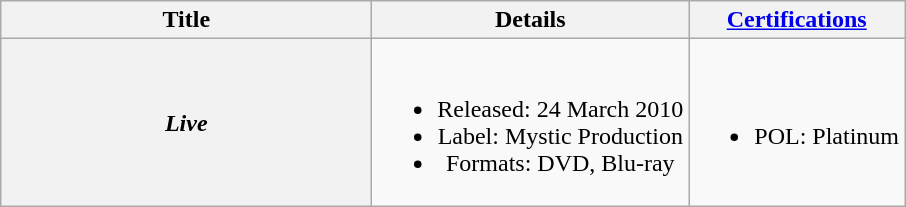<table class="wikitable plainrowheaders" style="text-align:center;">
<tr>
<th scope="col" style="width:15em;">Title</th>
<th scope="col">Details</th>
<th scope="col"><a href='#'>Certifications</a></th>
</tr>
<tr>
<th scope="row"><em>Live</em></th>
<td><br><ul><li>Released: 24 March 2010</li><li>Label: Mystic Production</li><li>Formats: DVD, Blu-ray</li></ul></td>
<td><br><ul><li>POL: Platinum</li></ul></td>
</tr>
</table>
